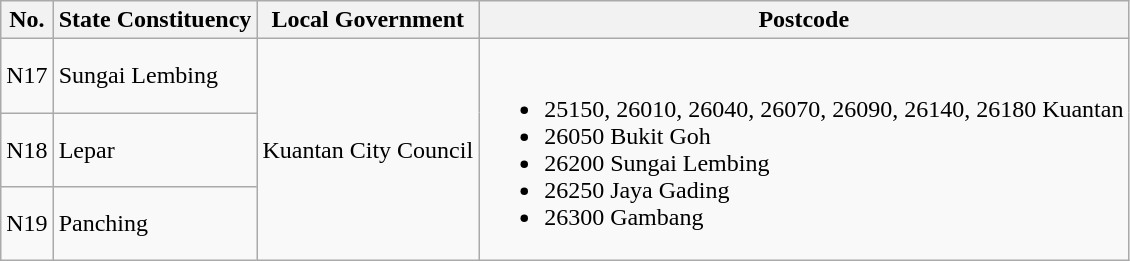<table class="wikitable">
<tr>
<th>No.</th>
<th>State Constituency</th>
<th>Local Government</th>
<th>Postcode</th>
</tr>
<tr>
<td>N17</td>
<td>Sungai Lembing</td>
<td rowspan="3">Kuantan City Council</td>
<td rowspan="3"><br><ul><li>25150, 26010, 26040, 26070, 26090, 26140,  26180 Kuantan</li><li>26050 Bukit Goh</li><li>26200 Sungai Lembing</li><li>26250 Jaya Gading</li><li>26300 Gambang</li></ul></td>
</tr>
<tr>
<td>N18</td>
<td>Lepar</td>
</tr>
<tr>
<td>N19</td>
<td>Panching</td>
</tr>
</table>
